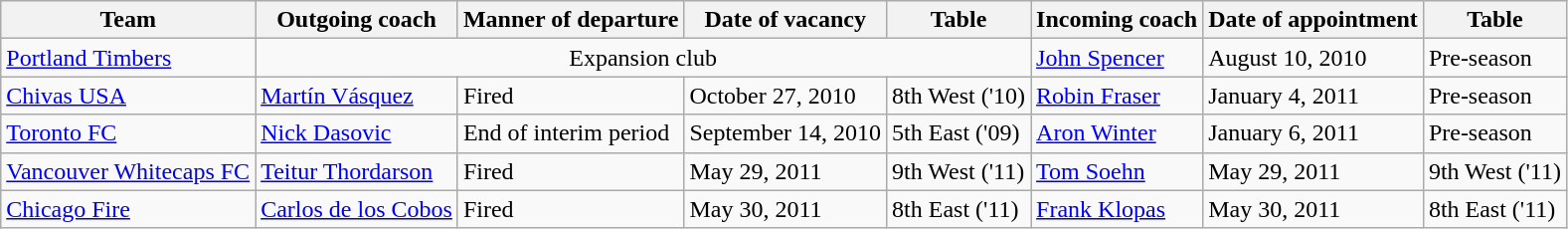<table class="wikitable">
<tr>
<th>Team</th>
<th>Outgoing coach</th>
<th>Manner of departure</th>
<th>Date of vacancy</th>
<th>Table</th>
<th>Incoming coach</th>
<th>Date of appointment</th>
<th>Table</th>
</tr>
<tr>
<td><a href='#'>Portland Timbers</a></td>
<td colspan="4" style="text-align:center;">Expansion club</td>
<td> <a href='#'>John Spencer</a></td>
<td>August 10, 2010</td>
<td>Pre-season</td>
</tr>
<tr>
<td><a href='#'>Chivas USA</a></td>
<td> <a href='#'>Martín Vásquez</a></td>
<td>Fired</td>
<td>October 27, 2010</td>
<td>8th West ('10)</td>
<td> <a href='#'>Robin Fraser</a></td>
<td>January 4, 2011</td>
<td>Pre-season</td>
</tr>
<tr>
<td><a href='#'>Toronto FC</a></td>
<td> <a href='#'>Nick Dasovic</a></td>
<td>End of interim period</td>
<td>September 14, 2010</td>
<td>5th East ('09)</td>
<td> <a href='#'>Aron Winter</a></td>
<td>January 6, 2011</td>
<td>Pre-season</td>
</tr>
<tr>
<td><a href='#'>Vancouver Whitecaps FC</a></td>
<td> <a href='#'>Teitur Thordarson</a></td>
<td>Fired</td>
<td>May 29, 2011</td>
<td>9th West ('11)</td>
<td> <a href='#'>Tom Soehn</a></td>
<td>May 29, 2011</td>
<td>9th West ('11)</td>
</tr>
<tr>
<td><a href='#'>Chicago Fire</a></td>
<td> <a href='#'>Carlos de los Cobos</a></td>
<td>Fired</td>
<td>May 30, 2011</td>
<td>8th East ('11)</td>
<td> <a href='#'>Frank Klopas</a></td>
<td>May 30, 2011</td>
<td>8th East ('11)</td>
</tr>
</table>
